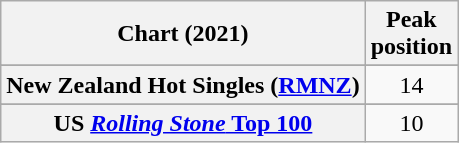<table class="wikitable sortable plainrowheaders" style="text-align:center">
<tr>
<th scope="col">Chart (2021)</th>
<th scope="col">Peak<br>position</th>
</tr>
<tr>
</tr>
<tr>
</tr>
<tr>
<th scope="row">New Zealand Hot Singles (<a href='#'>RMNZ</a>)</th>
<td>14</td>
</tr>
<tr>
</tr>
<tr>
</tr>
<tr>
</tr>
<tr>
</tr>
<tr>
<th scope="row">US <a href='#'><em>Rolling Stone</em> Top 100</a></th>
<td>10</td>
</tr>
</table>
